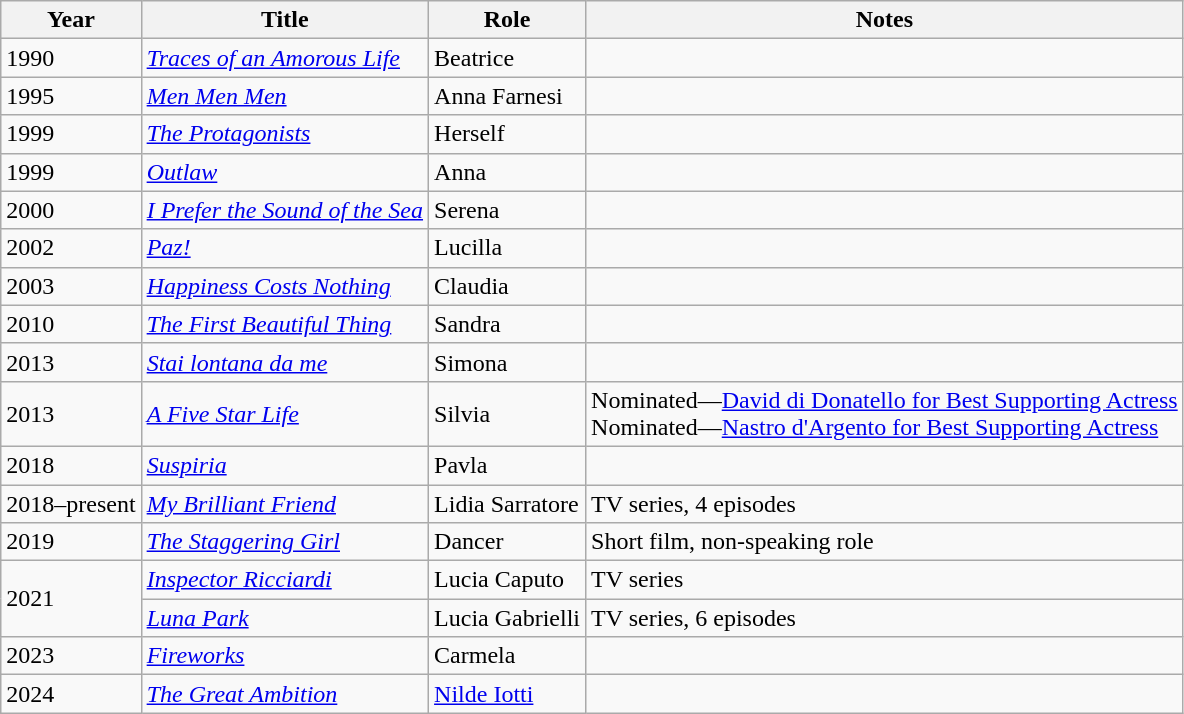<table class="wikitable sortable">
<tr>
<th>Year</th>
<th>Title</th>
<th>Role</th>
<th class="unsortable">Notes</th>
</tr>
<tr>
<td>1990</td>
<td><em><a href='#'>Traces of an Amorous Life</a></em></td>
<td>Beatrice</td>
<td></td>
</tr>
<tr>
<td>1995</td>
<td><em><a href='#'>Men Men Men</a></em></td>
<td>Anna Farnesi</td>
<td></td>
</tr>
<tr>
<td>1999</td>
<td><em><a href='#'>The Protagonists</a></em></td>
<td>Herself</td>
<td></td>
</tr>
<tr>
<td>1999</td>
<td><em><a href='#'>Outlaw</a></em></td>
<td>Anna</td>
<td></td>
</tr>
<tr>
<td>2000</td>
<td><em><a href='#'>I Prefer the Sound of the Sea</a></em></td>
<td>Serena</td>
<td></td>
</tr>
<tr>
<td>2002</td>
<td><em><a href='#'>Paz!</a></em></td>
<td>Lucilla</td>
<td></td>
</tr>
<tr>
<td>2003</td>
<td><em><a href='#'>Happiness Costs Nothing</a></em></td>
<td>Claudia</td>
<td></td>
</tr>
<tr>
<td>2010</td>
<td><em><a href='#'>The First Beautiful Thing</a></em></td>
<td>Sandra</td>
<td></td>
</tr>
<tr>
<td>2013</td>
<td><em><a href='#'>Stai lontana da me</a></em></td>
<td>Simona</td>
<td></td>
</tr>
<tr>
<td>2013</td>
<td><em><a href='#'>A Five Star Life</a></em></td>
<td>Silvia</td>
<td>Nominated—<a href='#'>David di Donatello for Best Supporting Actress</a><br>Nominated—<a href='#'>Nastro d'Argento for Best Supporting Actress</a></td>
</tr>
<tr>
<td>2018</td>
<td><em><a href='#'>Suspiria</a></em></td>
<td>Pavla</td>
<td></td>
</tr>
<tr>
<td>2018–present</td>
<td><em><a href='#'>My Brilliant Friend</a></em></td>
<td>Lidia Sarratore</td>
<td>TV series, 4 episodes</td>
</tr>
<tr>
<td>2019</td>
<td><em><a href='#'>The Staggering Girl</a></em></td>
<td>Dancer</td>
<td>Short film, non-speaking role</td>
</tr>
<tr>
<td rowspan="2">2021</td>
<td><em><a href='#'>Inspector Ricciardi</a></em></td>
<td>Lucia Caputo</td>
<td>TV series</td>
</tr>
<tr>
<td><em><a href='#'>Luna Park</a></em></td>
<td>Lucia Gabrielli</td>
<td>TV series, 6 episodes</td>
</tr>
<tr>
<td>2023</td>
<td><em><a href='#'>Fireworks</a></em></td>
<td>Carmela</td>
<td></td>
</tr>
<tr>
<td>2024</td>
<td><em><a href='#'>The Great Ambition</a></em></td>
<td><a href='#'>Nilde Iotti</a></td>
<td></td>
</tr>
</table>
